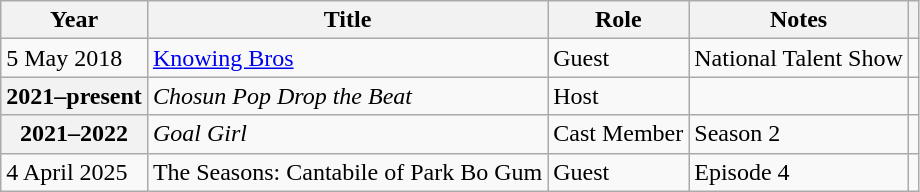<table class="wikitable sortable plainrowheaders">
<tr>
<th scope="col">Year</th>
<th scope="col">Title</th>
<th scope="col">Role</th>
<th scope="col">Notes</th>
<th scope="col" class="unsortable"></th>
</tr>
<tr>
<td>5 May 2018</td>
<td><a href='#'>Knowing Bros</a></td>
<td>Guest</td>
<td>National Talent Show</td>
<td></td>
</tr>
<tr>
<th scope="row">2021–present</th>
<td><em>Chosun Pop Drop the Beat</em></td>
<td>Host</td>
<td></td>
<td></td>
</tr>
<tr>
<th scope="row">2021–2022</th>
<td><em>Goal Girl</em></td>
<td>Cast Member</td>
<td>Season 2</td>
<td></td>
</tr>
<tr>
<td>4 April  2025</td>
<td>The Seasons: Cantabile of Park Bo Gum</td>
<td>Guest</td>
<td>Episode 4</td>
<td></td>
</tr>
</table>
